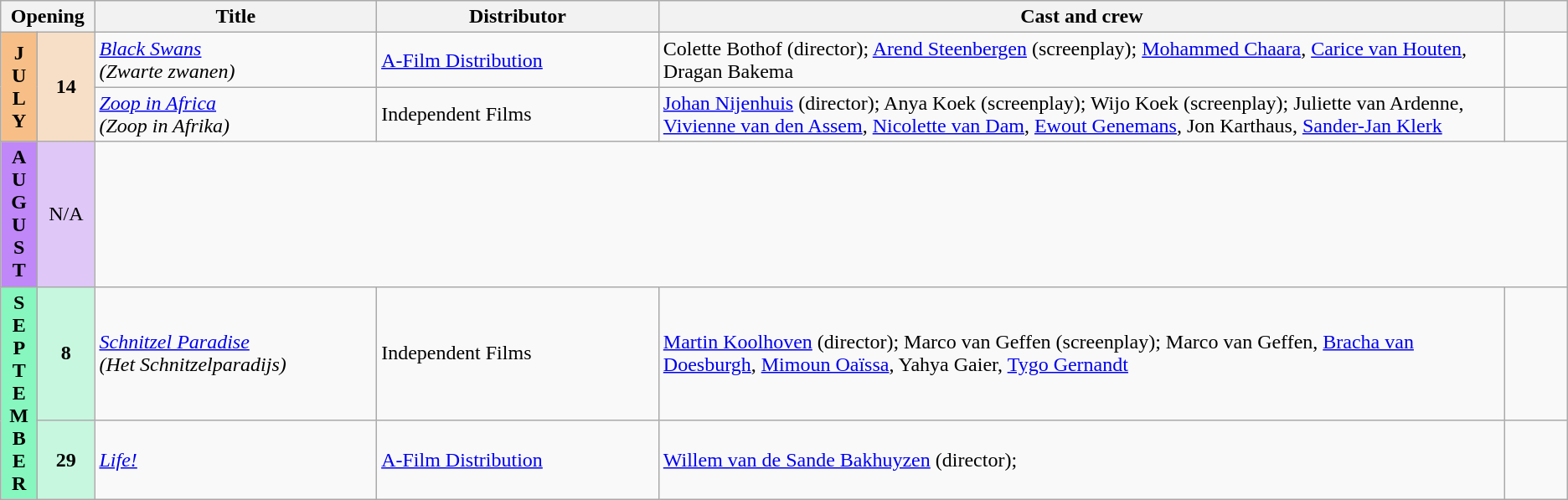<table class="wikitable sortable">
<tr>
<th colspan="2" style="width:6%">Opening</th>
<th style="width:18%">Title</th>
<th style="width:18%">Distributor</th>
<th>Cast and crew</th>
<th style="width:4%;"  class="unsortable"></th>
</tr>
<tr>
<th rowspan="2" style="text-align:center; background:#f7bf87">J<br>U<br>L<br>Y</th>
<td rowspan="2" style="text-align:center; background:#f7dfc7"><strong>14</strong></td>
<td><em><a href='#'>Black Swans</a></em> <br> <em>(Zwarte zwanen)</em></td>
<td><a href='#'>A-Film Distribution</a></td>
<td>Colette Bothof (director); <a href='#'>Arend Steenbergen</a> (screenplay); <a href='#'>Mohammed Chaara</a>, <a href='#'>Carice van Houten</a>, Dragan Bakema</td>
<td></td>
</tr>
<tr>
<td><em><a href='#'>Zoop in Africa</a></em> <br> <em>(Zoop in Afrika)</em></td>
<td>Independent Films</td>
<td><a href='#'>Johan Nijenhuis</a> (director); Anya Koek (screenplay); Wijo Koek (screenplay); Juliette van Ardenne, <a href='#'>Vivienne van den Assem</a>, <a href='#'>Nicolette van Dam</a>, <a href='#'>Ewout Genemans</a>, Jon Karthaus, <a href='#'>Sander-Jan Klerk</a></td>
<td></td>
</tr>
<tr>
<th rowspan="1" style="text-align:center; background:#bf87f7">A<br>U<br>G<br>U<br>S<br>T</th>
<td rowspan="1" style="text-align:center; background:#dfc7f7">N/A</td>
</tr>
<tr>
<th rowspan="3" style="text-align:center; background:#87f7bf">S<br>E<br>P<br>T<br>E<br>M<br>B<br>E<br>R</th>
<td rowspan="1" style="text-align:center; background:#c7f7df"><strong>8</strong></td>
<td><em><a href='#'>Schnitzel Paradise</a></em> <br> <em>(Het Schnitzelparadijs)</em></td>
<td>Independent Films</td>
<td><a href='#'>Martin Koolhoven</a> (director); Marco van Geffen (screenplay); 	Marco van Geffen, <a href='#'>Bracha van Doesburgh</a>, <a href='#'>Mimoun Oaïssa</a>, Yahya Gaier, <a href='#'>Tygo Gernandt</a></td>
<td></td>
</tr>
<tr>
<td rowspan="1" style="text-align:center; background:#c7f7df"><strong>29</strong></td>
<td><em><a href='#'>Life!</a></em></td>
<td><a href='#'>A-Film Distribution</a></td>
<td><a href='#'>Willem van de Sande Bakhuyzen</a> (director);</td>
<td></td>
</tr>
</table>
